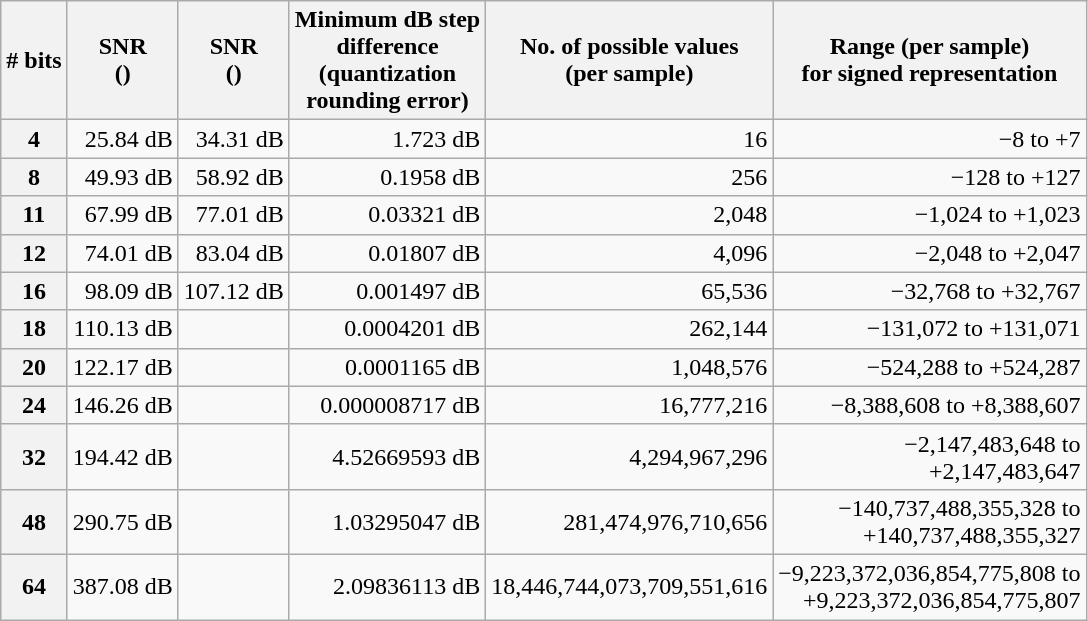<table class="wikitable" style="text-align:right">
<tr>
<th># bits</th>
<th>SNR<br> ()</th>
<th>SNR<br> ()</th>
<th>Minimum dB step<br> difference<br> (quantization<br> rounding error)</th>
<th>No. of possible values<br> (per sample)</th>
<th>Range (per sample)<br> for signed representation</th>
</tr>
<tr>
<th>4</th>
<td>25.84 dB</td>
<td>34.31 dB</td>
<td>1.723 dB</td>
<td>16</td>
<td>−8 to +7</td>
</tr>
<tr>
<th>8</th>
<td>49.93 dB</td>
<td>58.92 dB</td>
<td>0.1958 dB</td>
<td>256</td>
<td>−128 to +127</td>
</tr>
<tr>
<th>11</th>
<td>67.99 dB</td>
<td>77.01 dB</td>
<td>0.03321 dB</td>
<td>2,048</td>
<td>−1,024 to +1,023</td>
</tr>
<tr>
<th>12</th>
<td>74.01 dB</td>
<td>83.04 dB</td>
<td>0.01807 dB</td>
<td>4,096</td>
<td>−2,048 to +2,047</td>
</tr>
<tr>
<th>16</th>
<td>98.09 dB</td>
<td>107.12 dB</td>
<td>0.001497 dB</td>
<td>65,536</td>
<td>−32,768 to +32,767</td>
</tr>
<tr>
<th>18</th>
<td>110.13 dB</td>
<td></td>
<td>0.0004201 dB</td>
<td>262,144</td>
<td>−131,072 to +131,071</td>
</tr>
<tr>
<th>20</th>
<td>122.17 dB</td>
<td></td>
<td>0.0001165 dB</td>
<td>1,048,576</td>
<td>−524,288 to +524,287</td>
</tr>
<tr>
<th>24</th>
<td>146.26 dB</td>
<td></td>
<td>0.000008717 dB</td>
<td>16,777,216</td>
<td>−8,388,608 to +8,388,607</td>
</tr>
<tr>
<th>32</th>
<td>194.42 dB</td>
<td></td>
<td>4.52669593 dB</td>
<td>4,294,967,296</td>
<td>−2,147,483,648 to<br> +2,147,483,647</td>
</tr>
<tr>
<th>48</th>
<td>290.75 dB</td>
<td></td>
<td>1.03295047 dB</td>
<td>281,474,976,710,656</td>
<td>−140,737,488,355,328 to<br> +140,737,488,355,327</td>
</tr>
<tr>
<th>64</th>
<td>387.08 dB</td>
<td></td>
<td>2.09836113 dB</td>
<td>18,446,744,073,709,551,616</td>
<td>−9,223,372,036,854,775,808 to<br> +9,223,372,036,854,775,807</td>
</tr>
</table>
